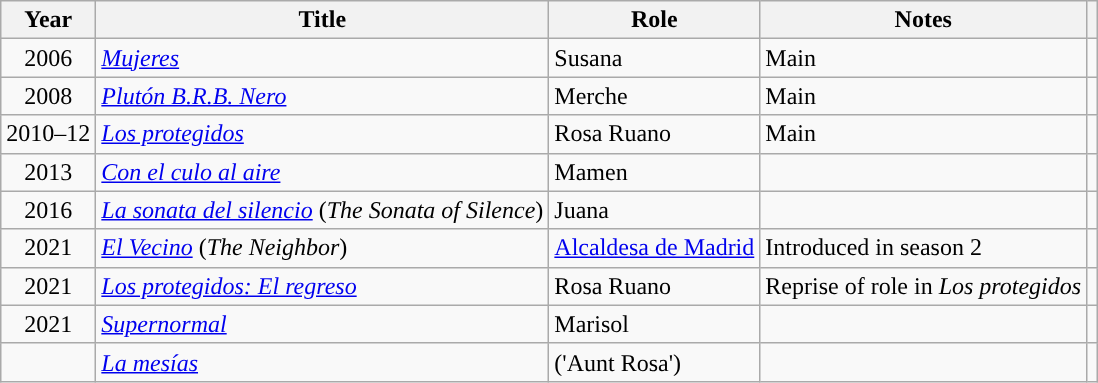<table class="wikitable sortable">
<tr>
<th>Year</th>
<th>Title</th>
<th>Role</th>
<th class="unsortable">Notes</th>
<th class="unsortable"></th>
</tr>
<tr>
<td align = "center">2006</td>
<td><em><a href='#'>Mujeres</a></em></td>
<td>Susana</td>
<td>Main</td>
<td align = "center"></td>
</tr>
<tr>
<td align = "center">2008</td>
<td><em><a href='#'>Plutón B.R.B. Nero</a></em></td>
<td>Merche</td>
<td>Main</td>
<td align = "center"></td>
</tr>
<tr>
<td align = "center">2010–12</td>
<td><em><a href='#'>Los protegidos</a></em></td>
<td>Rosa Ruano</td>
<td>Main</td>
<td align = "center"></td>
</tr>
<tr>
<td align = "center">2013</td>
<td><em><a href='#'>Con el culo al aire</a></em></td>
<td>Mamen</td>
<td></td>
<td align = "center"></td>
</tr>
<tr>
<td align = "center">2016</td>
<td><em><a href='#'>La sonata del silencio</a></em> (<em>The Sonata of Silence</em>)</td>
<td>Juana</td>
<td></td>
<td align = "center"></td>
</tr>
<tr>
<td align = "center">2021</td>
<td><em><a href='#'>El Vecino</a></em> (<em>The Neighbor</em>)</td>
<td><a href='#'>Alcaldesa de Madrid</a></td>
<td>Introduced in season 2</td>
<td align = "center"></td>
</tr>
<tr>
<td align = "center">2021</td>
<td><em><a href='#'>Los protegidos: El regreso</a></em></td>
<td>Rosa Ruano</td>
<td>Reprise of role in <em>Los protegidos</em></td>
<td align = "center"></td>
</tr>
<tr>
<td align="center">2021</td>
<td><em><a href='#'>Supernormal</a></em></td>
<td>Marisol</td>
<td></td>
<td align = "center"></td>
</tr>
<tr>
<td></td>
<td><em><a href='#'>La mesías</a></em></td>
<td> ('Aunt Rosa')</td>
<td></td>
<td></td>
</tr>
</table>
